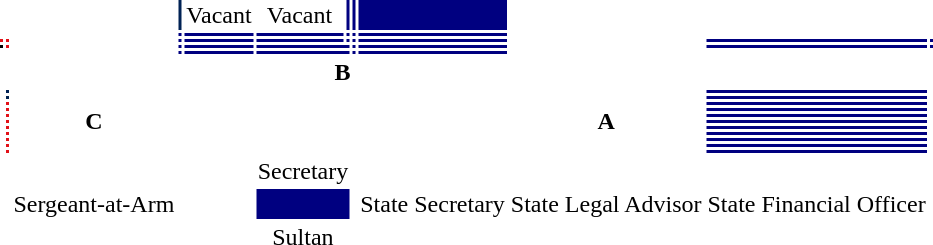<table style="font-size:100%; text-align:center;">
<tr>
<td></td>
<td></td>
<td></td>
<td bgcolor=#002255></td>
<td>Vacant</td>
<td>Vacant</td>
<td bgcolor=#000080></td>
<td bgcolor=#000080></td>
<td bgcolor=#000080></td>
<td></td>
<td></td>
<td></td>
</tr>
<tr>
<td></td>
<td></td>
<td></td>
<td bgcolor=#000080></td>
<td bgcolor=#000080></td>
<td bgcolor=#000080></td>
<td bgcolor=#000080></td>
<td bgcolor=#000080></td>
<td bgcolor=#000080></td>
<td></td>
<td></td>
<td></td>
</tr>
<tr>
<td bgcolor=#E21118></td>
<td bgcolor=#E21118></td>
<td></td>
<td bgcolor=#000080></td>
<td bgcolor=#000080></td>
<td bgcolor=#000080></td>
<td bgcolor=#000080></td>
<td bgcolor=#000080></td>
<td bgcolor=#000080></td>
<td></td>
<td bgcolor=#000080></td>
<td bgcolor=#000080></td>
</tr>
<tr>
<td bgcolor=#000000></td>
<td bgcolor=#E21118></td>
<td></td>
<td bgcolor=#000080></td>
<td bgcolor=#000080></td>
<td colspan=2 bgcolor=#000080></td>
<td bgcolor=#000080></td>
<td bgcolor=#000080></td>
<td></td>
<td bgcolor=#000080></td>
<td bgcolor=#000080></td>
</tr>
<tr>
<td></td>
<td></td>
<td></td>
<td bgcolor=#000080></td>
<td bgcolor=#000080></td>
<td colspan=2 bgcolor=#000080></td>
<td bgcolor=#000080></td>
<td bgcolor=#000080></td>
<td></td>
<td></td>
<td></td>
</tr>
<tr>
<td></td>
<td></td>
<td></td>
<td colspan=6><strong>B</strong></td>
<td></td>
<td></td>
<td></td>
</tr>
<tr>
<td></td>
<td bgcolor=#002255></td>
<td rowspan=11><strong>C</strong></td>
<td></td>
<td></td>
<td></td>
<td></td>
<td></td>
<td></td>
<td rowspan=11><strong>A</strong></td>
<td bgcolor=#000080></td>
<td></td>
</tr>
<tr>
<td></td>
<td bgcolor=##002255></td>
<td></td>
<td></td>
<td></td>
<td></td>
<td></td>
<td></td>
<td bgcolor=#000080></td>
<td></td>
</tr>
<tr>
<td></td>
<td bgcolor=#E21118></td>
<td></td>
<td></td>
<td></td>
<td></td>
<td></td>
<td></td>
<td bgcolor=#000080></td>
<td></td>
</tr>
<tr>
<td></td>
<td bgcolor=#E21118></td>
<td></td>
<td></td>
<td></td>
<td></td>
<td></td>
<td></td>
<td bgcolor=#000080></td>
<td></td>
</tr>
<tr>
<td></td>
<td bgcolor=#E21118></td>
<td></td>
<td></td>
<td></td>
<td></td>
<td></td>
<td></td>
<td bgcolor=#000080></td>
<td></td>
</tr>
<tr>
<td></td>
<td bgcolor=#E21118></td>
<td></td>
<td></td>
<td></td>
<td></td>
<td></td>
<td></td>
<td bgcolor=#000080></td>
<td></td>
</tr>
<tr>
<td></td>
<td bgcolor=#E21118></td>
<td></td>
<td></td>
<td></td>
<td></td>
<td></td>
<td></td>
<td bgcolor=#000080></td>
<td></td>
</tr>
<tr>
<td></td>
<td bgcolor=#E21118></td>
<td></td>
<td></td>
<td></td>
<td></td>
<td></td>
<td></td>
<td bgcolor=#000080></td>
<td></td>
</tr>
<tr>
<td></td>
<td bgcolor=#E21118></td>
<td></td>
<td></td>
<td></td>
<td></td>
<td></td>
<td></td>
<td bgcolor=#000080></td>
<td></td>
</tr>
<tr>
<td></td>
<td bgcolor=#E21118></td>
<td></td>
<td></td>
<td></td>
<td></td>
<td></td>
<td></td>
<td bgcolor=#000080></td>
<td></td>
</tr>
<tr>
<td></td>
<td bgcolor=#E21118></td>
<td></td>
<td></td>
<td></td>
<td></td>
<td></td>
<td></td>
<td bgcolor=#000080></td>
<td></td>
</tr>
<tr>
<td></td>
<td></td>
<td></td>
<td></td>
<td></td>
<td colspan=2>Secretary</td>
<td></td>
<td></td>
<td></td>
<td></td>
<td></td>
</tr>
<tr>
<td></td>
<td></td>
<td>Sergeant-at-Arm</td>
<td></td>
<td></td>
<td colspan=2 bgcolor=#000080></td>
<td></td>
<td>State Secretary</td>
<td>State Legal Advisor</td>
<td>State Financial Officer</td>
<td></td>
</tr>
<tr>
<td></td>
<td></td>
<td></td>
<td></td>
<td></td>
<td colspan=2>Sultan</td>
<td></td>
<td></td>
<td></td>
<td></td>
<td></td>
</tr>
</table>
